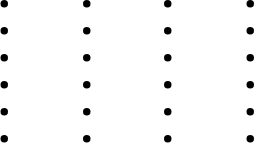<table>
<tr>
<td valign="top" width=20%><br><ul><li></li><li></li><li></li><li></li><li></li><li></li></ul></td>
<td valign="top" width=20%><br><ul><li></li><li></li><li></li><li></li><li></li><li></li></ul></td>
<td valign="top" width=20%><br><ul><li></li><li></li><li></li><li></li><li></li><li></li></ul></td>
<td valign="top" width=20%><br><ul><li></li><li></li><li></li><li></li><li></li><li></li></ul></td>
</tr>
</table>
